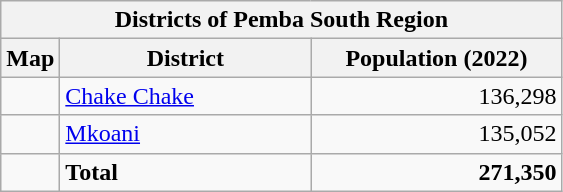<table class="wikitable">
<tr>
<th colspan="3">Districts of Pemba South Region</th>
</tr>
<tr style="text-align:center;">
<th>Map</th>
<th style="width: 10em">District</th>
<th style="width: 10em">Population (2022)</th>
</tr>
<tr>
<td></td>
<td><a href='#'>Chake Chake</a></td>
<td style="text-align:right;">136,298</td>
</tr>
<tr>
<td></td>
<td><a href='#'>Mkoani</a></td>
<td style="text-align:right;">135,052</td>
</tr>
<tr>
<td></td>
<td><strong>Total</strong></td>
<td style="text-align:right;"><strong>271,350</strong></td>
</tr>
</table>
